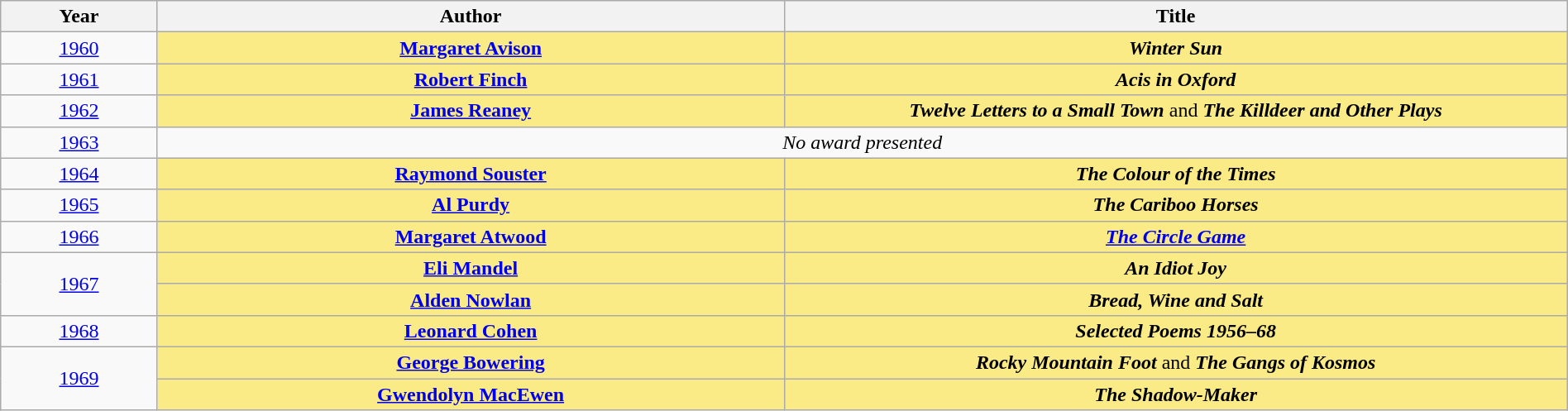<table class="wikitable" width="100%">
<tr>
<th>Year</th>
<th width="40%">Author</th>
<th width="50%">Title</th>
</tr>
<tr>
<td align="center"><a href='#'>1960</a></td>
<td align="center" style="background:#FAEB86"><strong><a href='#'>Margaret Avison</a></strong></td>
<td align="center" style="background:#FAEB86"><strong><em>Winter Sun</em></strong></td>
</tr>
<tr>
<td align="center"><a href='#'>1961</a></td>
<td align="center" style="background:#FAEB86"><strong><a href='#'>Robert Finch</a></strong></td>
<td align="center" style="background:#FAEB86"><strong><em>Acis in Oxford</em></strong></td>
</tr>
<tr>
<td align="center"><a href='#'>1962</a></td>
<td align="center" style="background:#FAEB86"><strong><a href='#'>James Reaney</a></strong></td>
<td align="center" style="background:#FAEB86"><strong><em>Twelve Letters to a Small Town</em></strong> and <strong><em>The Killdeer and Other Plays</em></strong></td>
</tr>
<tr>
<td align="center"><a href='#'>1963</a></td>
<td align="center" colspan=2><em>No award presented</em></td>
</tr>
<tr>
<td align="center"><a href='#'>1964</a></td>
<td align="center" style="background:#FAEB86"><strong><a href='#'>Raymond Souster</a></strong></td>
<td align="center" style="background:#FAEB86"><strong><em>The Colour of the Times</em></strong></td>
</tr>
<tr>
<td align="center"><a href='#'>1965</a></td>
<td align="center" style="background:#FAEB86"><strong><a href='#'>Al Purdy</a></strong></td>
<td align="center" style="background:#FAEB86"><strong><em>The Cariboo Horses</em></strong></td>
</tr>
<tr>
<td align="center"><a href='#'>1966</a></td>
<td align="center" style="background:#FAEB86"><strong><a href='#'>Margaret Atwood</a></strong></td>
<td align="center" style="background:#FAEB86"><strong><em><a href='#'>The Circle Game</a></em></strong></td>
</tr>
<tr>
<td align="center" rowspan=2><a href='#'>1967</a></td>
<td align="center" style="background:#FAEB86"><strong><a href='#'>Eli Mandel</a></strong></td>
<td align="center" style="background:#FAEB86"><strong><em>An Idiot Joy</em></strong></td>
</tr>
<tr>
<td align="center" style="background:#FAEB86"><strong><a href='#'>Alden Nowlan</a></strong></td>
<td align="center" style="background:#FAEB86"><strong><em>Bread, Wine and Salt</em></strong></td>
</tr>
<tr>
<td align="center"><a href='#'>1968</a></td>
<td align="center" style="background:#FAEB86"><strong><a href='#'>Leonard Cohen</a></strong></td>
<td align="center" style="background:#FAEB86"><strong><em>Selected Poems 1956–68</em></strong></td>
</tr>
<tr>
<td align="center" rowspan=2><a href='#'>1969</a></td>
<td align="center" style="background:#FAEB86"><strong><a href='#'>George Bowering</a></strong></td>
<td align="center" style="background:#FAEB86"><strong><em>Rocky Mountain Foot</em></strong> and <strong><em>The Gangs of Kosmos</em></strong></td>
</tr>
<tr>
<td align="center" style="background:#FAEB86"><strong><a href='#'>Gwendolyn MacEwen</a></strong></td>
<td align="center" style="background:#FAEB86"><strong><em>The Shadow-Maker</em></strong></td>
</tr>
</table>
